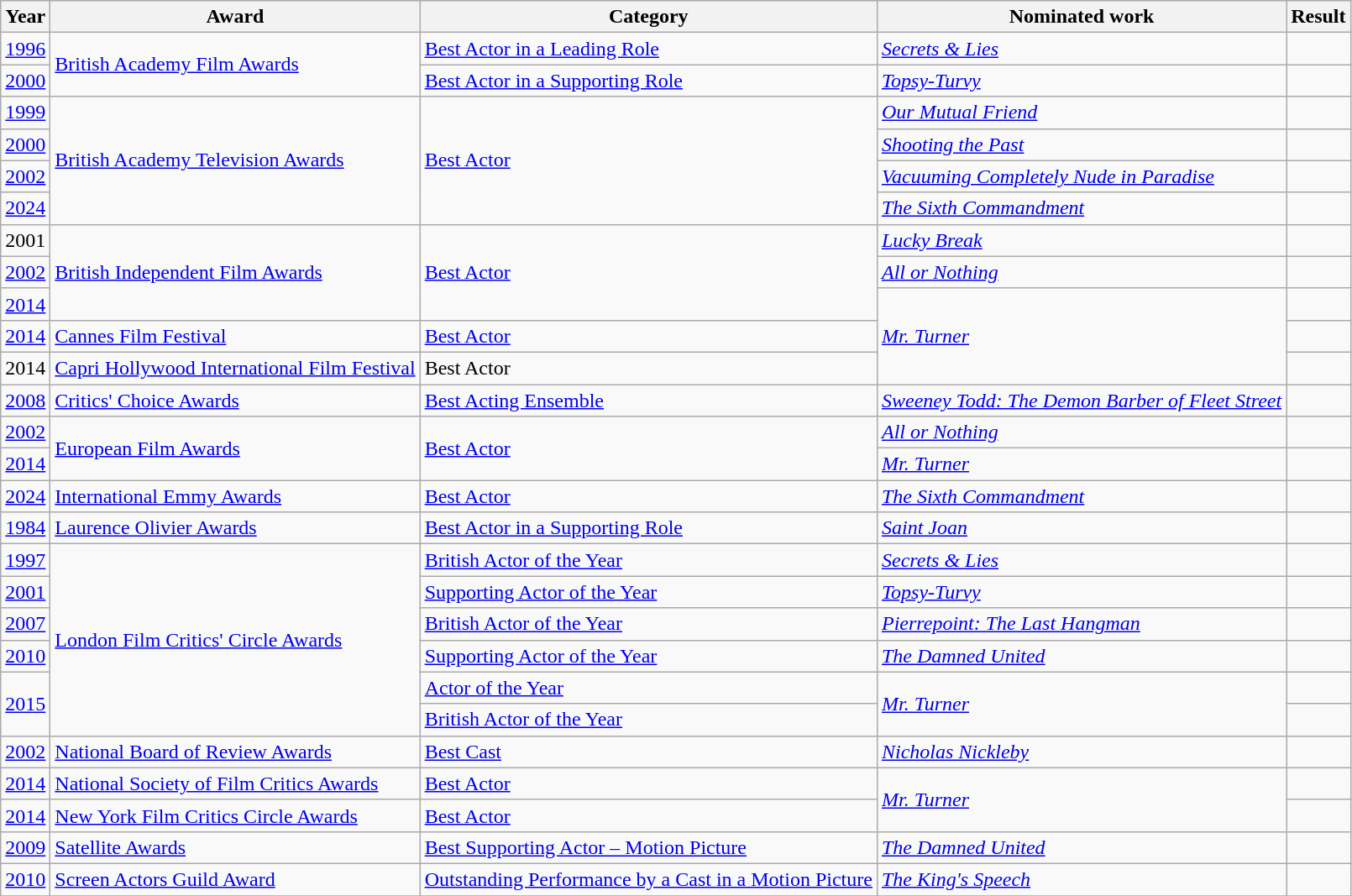<table class="wikitable sortable">
<tr>
<th>Year</th>
<th>Award</th>
<th>Category</th>
<th>Nominated work</th>
<th>Result</th>
</tr>
<tr>
<td><a href='#'>1996</a></td>
<td rowspan=2><a href='#'>British Academy Film Awards</a></td>
<td><a href='#'>Best Actor in a Leading Role</a></td>
<td><em><a href='#'>Secrets & Lies</a></em></td>
<td></td>
</tr>
<tr>
<td><a href='#'>2000</a></td>
<td><a href='#'>Best Actor in a Supporting Role</a></td>
<td><em><a href='#'>Topsy-Turvy</a></em></td>
<td></td>
</tr>
<tr>
<td><a href='#'>1999</a></td>
<td rowspan=4><a href='#'>British Academy Television Awards</a></td>
<td rowspan=4><a href='#'>Best Actor</a></td>
<td><em><a href='#'>Our Mutual Friend</a></em></td>
<td></td>
</tr>
<tr>
<td><a href='#'>2000</a></td>
<td><em><a href='#'>Shooting the Past</a></em></td>
<td></td>
</tr>
<tr>
<td><a href='#'>2002</a></td>
<td><em><a href='#'>Vacuuming Completely Nude in Paradise</a></em></td>
<td></td>
</tr>
<tr>
<td><a href='#'>2024</a></td>
<td><em><a href='#'>The Sixth Commandment</a></em></td>
<td></td>
</tr>
<tr>
<td>2001</td>
<td rowspan=3><a href='#'>British Independent Film Awards</a></td>
<td rowspan=3><a href='#'>Best Actor</a></td>
<td><em><a href='#'>Lucky Break</a></em></td>
<td></td>
</tr>
<tr>
<td><a href='#'>2002</a></td>
<td><em><a href='#'>All or Nothing</a></em></td>
<td></td>
</tr>
<tr>
<td><a href='#'>2014</a></td>
<td rowspan="3"><em><a href='#'>Mr. Turner</a></em></td>
<td></td>
</tr>
<tr>
<td><a href='#'>2014</a></td>
<td><a href='#'>Cannes Film Festival</a></td>
<td><a href='#'>Best Actor</a></td>
<td></td>
</tr>
<tr>
<td>2014</td>
<td><a href='#'>Capri Hollywood International Film Festival</a></td>
<td>Best Actor</td>
<td></td>
</tr>
<tr>
<td><a href='#'>2008</a></td>
<td><a href='#'>Critics' Choice Awards</a></td>
<td><a href='#'>Best Acting Ensemble</a></td>
<td><em><a href='#'>Sweeney Todd: The Demon Barber of Fleet Street</a></em></td>
<td></td>
</tr>
<tr>
<td><a href='#'>2002</a></td>
<td rowspan=2><a href='#'>European Film Awards</a></td>
<td rowspan=2><a href='#'>Best Actor</a></td>
<td><em><a href='#'>All or Nothing</a></em></td>
<td></td>
</tr>
<tr>
<td><a href='#'>2014</a></td>
<td><em><a href='#'>Mr. Turner</a></em></td>
<td></td>
</tr>
<tr>
<td><a href='#'>2024</a></td>
<td><a href='#'>International Emmy Awards</a></td>
<td><a href='#'>Best Actor</a></td>
<td><em><a href='#'>The Sixth Commandment</a></em></td>
<td></td>
</tr>
<tr>
<td><a href='#'>1984</a></td>
<td><a href='#'>Laurence Olivier Awards</a></td>
<td><a href='#'>Best Actor in a Supporting Role</a></td>
<td><a href='#'><em>Saint Joan</em></a></td>
<td></td>
</tr>
<tr>
<td><a href='#'>1997</a></td>
<td rowspan=6><a href='#'>London Film Critics' Circle Awards</a></td>
<td><a href='#'>British Actor of the Year</a></td>
<td><em><a href='#'>Secrets & Lies</a></em></td>
<td></td>
</tr>
<tr>
<td><a href='#'>2001</a></td>
<td><a href='#'>Supporting Actor of the Year</a></td>
<td><em><a href='#'>Topsy-Turvy</a></em></td>
<td></td>
</tr>
<tr>
<td><a href='#'>2007</a></td>
<td><a href='#'>British Actor of the Year</a></td>
<td><em><a href='#'>Pierrepoint: The Last Hangman</a></em></td>
<td></td>
</tr>
<tr>
<td><a href='#'>2010</a></td>
<td><a href='#'>Supporting Actor of the Year</a></td>
<td><em><a href='#'>The Damned United</a></em></td>
<td></td>
</tr>
<tr>
<td rowspan=2><a href='#'>2015</a></td>
<td><a href='#'>Actor of the Year</a></td>
<td rowspan=2><em><a href='#'>Mr. Turner</a></em></td>
<td></td>
</tr>
<tr>
<td><a href='#'>British Actor of the Year</a></td>
<td></td>
</tr>
<tr>
<td><a href='#'>2002</a></td>
<td><a href='#'>National Board of Review Awards</a></td>
<td><a href='#'>Best Cast</a></td>
<td><em><a href='#'>Nicholas Nickleby</a></em></td>
<td></td>
</tr>
<tr>
<td><a href='#'>2014</a></td>
<td><a href='#'>National Society of Film Critics Awards</a></td>
<td><a href='#'>Best Actor</a></td>
<td rowspan=2><em><a href='#'>Mr. Turner</a></em></td>
<td></td>
</tr>
<tr>
<td><a href='#'>2014</a></td>
<td><a href='#'>New York Film Critics Circle Awards</a></td>
<td><a href='#'>Best Actor</a></td>
<td></td>
</tr>
<tr>
<td><a href='#'>2009</a></td>
<td><a href='#'>Satellite Awards</a></td>
<td><a href='#'>Best Supporting Actor – Motion Picture</a></td>
<td><em><a href='#'>The Damned United</a></em></td>
<td></td>
</tr>
<tr>
<td><a href='#'>2010</a></td>
<td><a href='#'>Screen Actors Guild Award</a></td>
<td><a href='#'>Outstanding Performance by a Cast in a Motion Picture</a></td>
<td><em><a href='#'>The King's Speech</a></em></td>
<td></td>
</tr>
<tr>
</tr>
</table>
